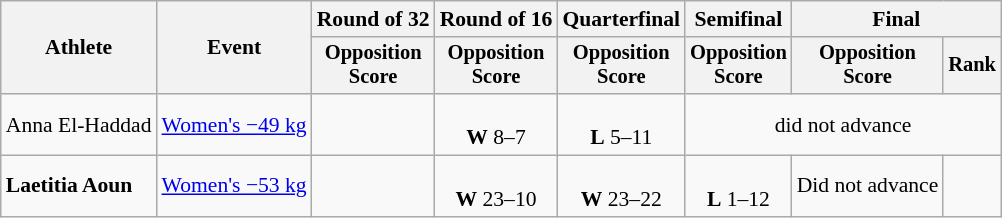<table class=wikitable style=font-size:90%;text-align:center>
<tr>
<th rowspan=2>Athlete</th>
<th rowspan=2>Event</th>
<th>Round of 32</th>
<th>Round of 16</th>
<th>Quarterfinal</th>
<th>Semifinal</th>
<th colspan=2>Final</th>
</tr>
<tr style=font-size:95%>
<th>Opposition<br>Score</th>
<th>Opposition<br>Score</th>
<th>Opposition<br>Score</th>
<th>Opposition<br>Score</th>
<th>Opposition<br>Score</th>
<th>Rank</th>
</tr>
<tr>
<td align=left>Anna El-Haddad</td>
<td align=left><a href='#'>Women's −49 kg</a></td>
<td></td>
<td><br><strong>W</strong> 8–7</td>
<td><br><strong>L</strong> 5–11</td>
<td colspan=3>did not advance</td>
</tr>
<tr>
<td align=left><strong>Laetitia Aoun</strong></td>
<td align=left><a href='#'>Women's −53 kg</a></td>
<td></td>
<td><br><strong>W</strong> 23–10</td>
<td><br><strong>W</strong> 23–22</td>
<td><br><strong>L</strong> 1–12</td>
<td>Did not advance</td>
<td></td>
</tr>
</table>
